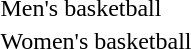<table>
<tr>
<td>Men's basketball</td>
<td></td>
<td></td>
<td></td>
</tr>
<tr>
<td>Women's basketball</td>
<td></td>
<td></td>
<td></td>
</tr>
</table>
